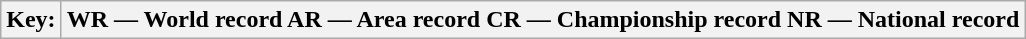<table class=wikitable>
<tr>
<th>Key:</th>
<th>WR — World record  AR — Area record  CR — Championship record  NR — National record</th>
</tr>
</table>
